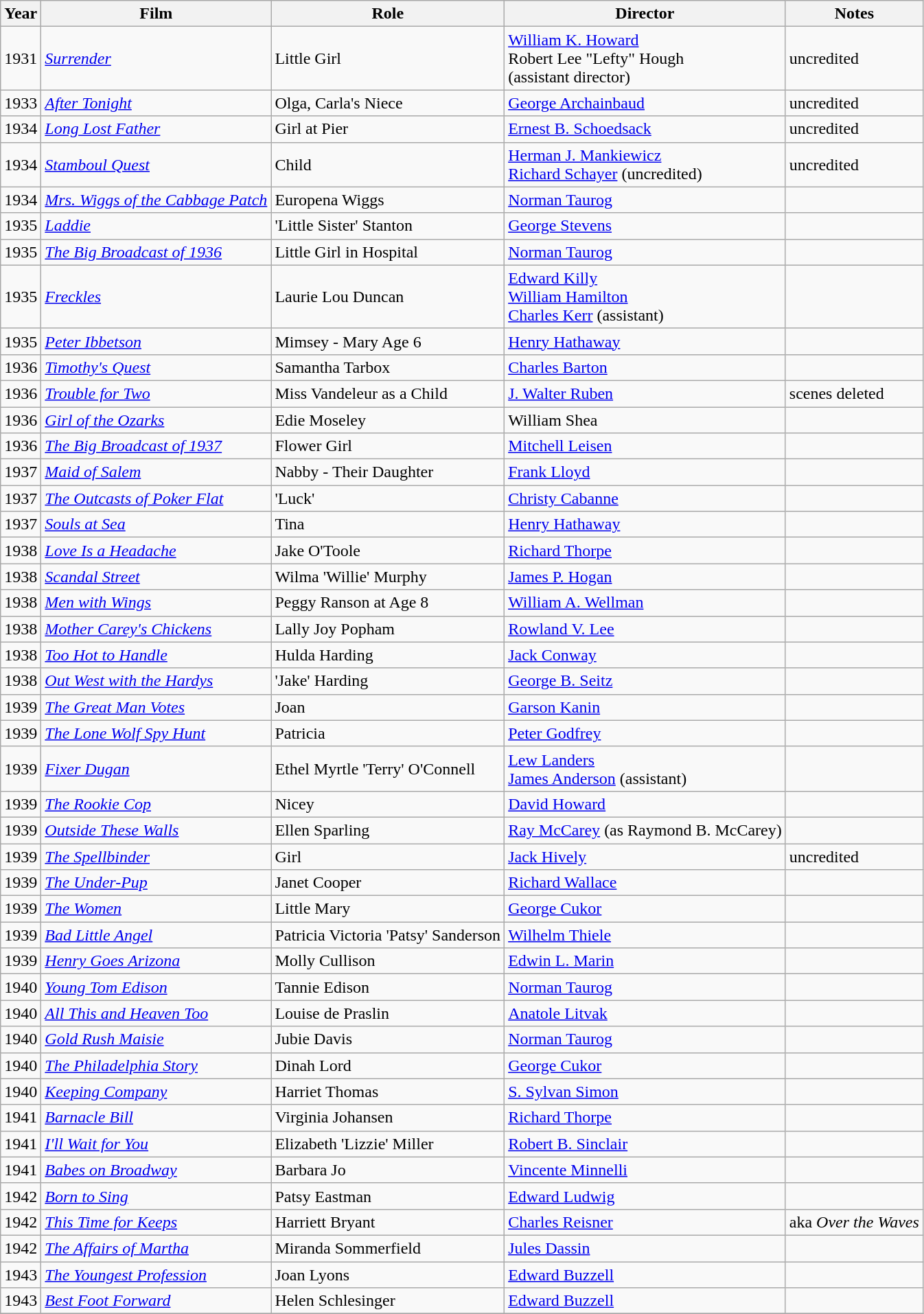<table class="wikitable sortable">
<tr>
<th>Year</th>
<th>Film</th>
<th>Role</th>
<th>Director</th>
<th class="unsortable">Notes</th>
</tr>
<tr>
<td>1931</td>
<td><em><a href='#'>Surrender</a></em></td>
<td>Little Girl</td>
<td><a href='#'>William K. Howard</a><br>Robert Lee "Lefty" Hough<br>(assistant director)</td>
<td>uncredited</td>
</tr>
<tr>
<td>1933</td>
<td><em><a href='#'>After Tonight</a></em></td>
<td>Olga, Carla's Niece</td>
<td><a href='#'>George Archainbaud</a></td>
<td>uncredited</td>
</tr>
<tr>
<td>1934</td>
<td><em><a href='#'>Long Lost Father</a></em></td>
<td>Girl at Pier</td>
<td><a href='#'>Ernest B. Schoedsack</a></td>
<td>uncredited</td>
</tr>
<tr>
<td>1934</td>
<td><em><a href='#'>Stamboul Quest</a></em></td>
<td>Child</td>
<td><a href='#'>Herman J. Mankiewicz</a><br><a href='#'>Richard Schayer</a> (uncredited)</td>
<td>uncredited</td>
</tr>
<tr>
<td>1934</td>
<td><em><a href='#'>Mrs. Wiggs of the Cabbage Patch</a></em></td>
<td>Europena Wiggs</td>
<td><a href='#'>Norman Taurog</a></td>
<td></td>
</tr>
<tr>
<td>1935</td>
<td><em><a href='#'>Laddie</a></em></td>
<td>'Little Sister' Stanton</td>
<td><a href='#'>George Stevens</a></td>
<td></td>
</tr>
<tr>
<td>1935</td>
<td><em><a href='#'>The Big Broadcast of 1936</a></em></td>
<td>Little Girl in Hospital</td>
<td><a href='#'>Norman Taurog</a></td>
<td></td>
</tr>
<tr>
<td>1935</td>
<td><em><a href='#'>Freckles</a></em></td>
<td>Laurie Lou Duncan</td>
<td><a href='#'>Edward Killy</a><br><a href='#'>William Hamilton</a><br><a href='#'>Charles Kerr</a> (assistant)</td>
<td></td>
</tr>
<tr>
<td>1935</td>
<td><em><a href='#'>Peter Ibbetson</a></em></td>
<td>Mimsey - Mary Age 6</td>
<td><a href='#'>Henry Hathaway</a></td>
<td></td>
</tr>
<tr>
<td>1936</td>
<td><em><a href='#'>Timothy's Quest</a></em></td>
<td>Samantha Tarbox</td>
<td><a href='#'>Charles Barton</a></td>
<td></td>
</tr>
<tr>
<td>1936</td>
<td><em><a href='#'>Trouble for Two</a></em></td>
<td>Miss Vandeleur as a Child</td>
<td><a href='#'>J. Walter Ruben</a></td>
<td>scenes deleted</td>
</tr>
<tr>
<td>1936</td>
<td><em><a href='#'>Girl of the Ozarks</a></em></td>
<td>Edie Moseley</td>
<td>William Shea</td>
<td></td>
</tr>
<tr>
<td>1936</td>
<td><em><a href='#'>The Big Broadcast of 1937</a></em></td>
<td>Flower Girl</td>
<td><a href='#'>Mitchell Leisen</a></td>
<td></td>
</tr>
<tr>
<td>1937</td>
<td><em><a href='#'>Maid of Salem</a></em></td>
<td>Nabby - Their Daughter</td>
<td><a href='#'>Frank Lloyd</a></td>
<td></td>
</tr>
<tr>
<td>1937</td>
<td><em><a href='#'>The Outcasts of Poker Flat</a></em></td>
<td>'Luck'</td>
<td><a href='#'>Christy Cabanne</a></td>
<td></td>
</tr>
<tr>
<td>1937</td>
<td><em><a href='#'>Souls at Sea</a></em></td>
<td>Tina</td>
<td><a href='#'>Henry Hathaway</a></td>
<td></td>
</tr>
<tr>
<td>1938</td>
<td><em><a href='#'>Love Is a Headache</a></em></td>
<td>Jake O'Toole</td>
<td><a href='#'>Richard Thorpe</a></td>
<td></td>
</tr>
<tr>
<td>1938</td>
<td><em><a href='#'>Scandal Street</a></em></td>
<td>Wilma 'Willie' Murphy</td>
<td><a href='#'>James P. Hogan</a></td>
<td></td>
</tr>
<tr>
<td>1938</td>
<td><em><a href='#'>Men with Wings</a></em></td>
<td>Peggy Ranson at Age 8</td>
<td><a href='#'>William A. Wellman</a></td>
<td></td>
</tr>
<tr>
<td>1938</td>
<td><em><a href='#'>Mother Carey's Chickens</a></em></td>
<td>Lally Joy Popham</td>
<td><a href='#'>Rowland V. Lee</a></td>
<td></td>
</tr>
<tr>
<td>1938</td>
<td><em><a href='#'>Too Hot to Handle</a></em></td>
<td>Hulda Harding</td>
<td><a href='#'>Jack Conway</a></td>
<td></td>
</tr>
<tr>
<td>1938</td>
<td><em><a href='#'>Out West with the Hardys</a></em></td>
<td>'Jake' Harding</td>
<td><a href='#'>George B. Seitz</a></td>
<td></td>
</tr>
<tr>
<td>1939</td>
<td><em><a href='#'>The Great Man Votes</a></em></td>
<td>Joan</td>
<td><a href='#'>Garson Kanin</a></td>
<td></td>
</tr>
<tr>
<td>1939</td>
<td><em><a href='#'>The Lone Wolf Spy Hunt</a></em></td>
<td>Patricia</td>
<td><a href='#'>Peter Godfrey</a></td>
<td></td>
</tr>
<tr>
<td>1939</td>
<td><em><a href='#'>Fixer Dugan</a></em></td>
<td>Ethel Myrtle 'Terry' O'Connell</td>
<td><a href='#'>Lew Landers</a><br><a href='#'>James Anderson</a> (assistant)</td>
<td></td>
</tr>
<tr>
<td>1939</td>
<td><em><a href='#'>The Rookie Cop</a></em></td>
<td>Nicey</td>
<td><a href='#'>David Howard</a></td>
<td></td>
</tr>
<tr>
<td>1939</td>
<td><em><a href='#'>Outside These Walls</a></em></td>
<td>Ellen Sparling</td>
<td><a href='#'>Ray McCarey</a> (as Raymond B. McCarey)</td>
<td></td>
</tr>
<tr>
<td>1939</td>
<td><em><a href='#'>The Spellbinder</a></em></td>
<td>Girl</td>
<td><a href='#'>Jack Hively</a></td>
<td>uncredited</td>
</tr>
<tr>
<td>1939</td>
<td><em><a href='#'>The Under-Pup</a></em></td>
<td>Janet Cooper</td>
<td><a href='#'>Richard Wallace</a></td>
<td></td>
</tr>
<tr>
<td>1939</td>
<td><em><a href='#'>The Women</a></em></td>
<td>Little Mary</td>
<td><a href='#'>George Cukor</a></td>
<td></td>
</tr>
<tr>
<td>1939</td>
<td><em><a href='#'>Bad Little Angel</a></em></td>
<td>Patricia Victoria 'Patsy' Sanderson</td>
<td><a href='#'>Wilhelm Thiele</a></td>
<td></td>
</tr>
<tr>
<td>1939</td>
<td><em><a href='#'>Henry Goes Arizona</a></em></td>
<td>Molly Cullison</td>
<td><a href='#'>Edwin L. Marin</a></td>
<td></td>
</tr>
<tr>
<td>1940</td>
<td><em><a href='#'>Young Tom Edison</a></em></td>
<td>Tannie Edison</td>
<td><a href='#'>Norman Taurog</a></td>
<td></td>
</tr>
<tr>
<td>1940</td>
<td><em><a href='#'>All This and Heaven Too</a></em></td>
<td>Louise de Praslin</td>
<td><a href='#'>Anatole Litvak</a></td>
<td></td>
</tr>
<tr>
<td>1940</td>
<td><em><a href='#'>Gold Rush Maisie</a></em></td>
<td>Jubie Davis</td>
<td><a href='#'>Norman Taurog</a></td>
<td></td>
</tr>
<tr>
<td>1940</td>
<td><em><a href='#'>The Philadelphia Story</a></em></td>
<td>Dinah Lord</td>
<td><a href='#'>George Cukor</a></td>
<td></td>
</tr>
<tr>
<td>1940</td>
<td><em><a href='#'>Keeping Company</a></em></td>
<td>Harriet Thomas</td>
<td><a href='#'>S. Sylvan Simon</a></td>
<td></td>
</tr>
<tr>
<td>1941</td>
<td><em><a href='#'>Barnacle Bill</a></em></td>
<td>Virginia Johansen</td>
<td><a href='#'>Richard Thorpe</a></td>
<td></td>
</tr>
<tr>
<td>1941</td>
<td><em><a href='#'>I'll Wait for You</a></em></td>
<td>Elizabeth 'Lizzie' Miller</td>
<td><a href='#'>Robert B. Sinclair</a></td>
<td></td>
</tr>
<tr>
<td>1941</td>
<td><em><a href='#'>Babes on Broadway</a></em></td>
<td>Barbara Jo</td>
<td><a href='#'>Vincente Minnelli</a></td>
<td></td>
</tr>
<tr>
<td>1942</td>
<td><em><a href='#'>Born to Sing</a></em></td>
<td>Patsy Eastman</td>
<td><a href='#'>Edward Ludwig</a></td>
<td></td>
</tr>
<tr>
<td>1942</td>
<td><em><a href='#'>This Time for Keeps</a></em></td>
<td>Harriett Bryant</td>
<td><a href='#'>Charles Reisner</a></td>
<td>aka <em>Over the Waves</em></td>
</tr>
<tr>
<td>1942</td>
<td><em><a href='#'>The Affairs of Martha</a></em></td>
<td>Miranda Sommerfield</td>
<td><a href='#'>Jules Dassin</a></td>
<td></td>
</tr>
<tr>
<td>1943</td>
<td><em><a href='#'>The Youngest Profession</a></em></td>
<td>Joan Lyons</td>
<td><a href='#'>Edward Buzzell</a></td>
<td></td>
</tr>
<tr>
<td>1943</td>
<td><em><a href='#'>Best Foot Forward</a></em></td>
<td>Helen Schlesinger</td>
<td><a href='#'>Edward Buzzell</a></td>
<td></td>
</tr>
<tr>
</tr>
</table>
